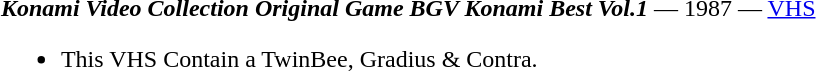<table class="toccolours" style="margin: 0 auto; width: 95%;">
<tr style="vertical-align: top;">
<td width="100%"><strong><em>Konami Video Collection Original Game BGV Konami Best Vol.1</em></strong> — 1987 — <a href='#'>VHS</a><br><ul><li>This VHS Contain a TwinBee, Gradius & Contra.</li></ul></td>
</tr>
</table>
